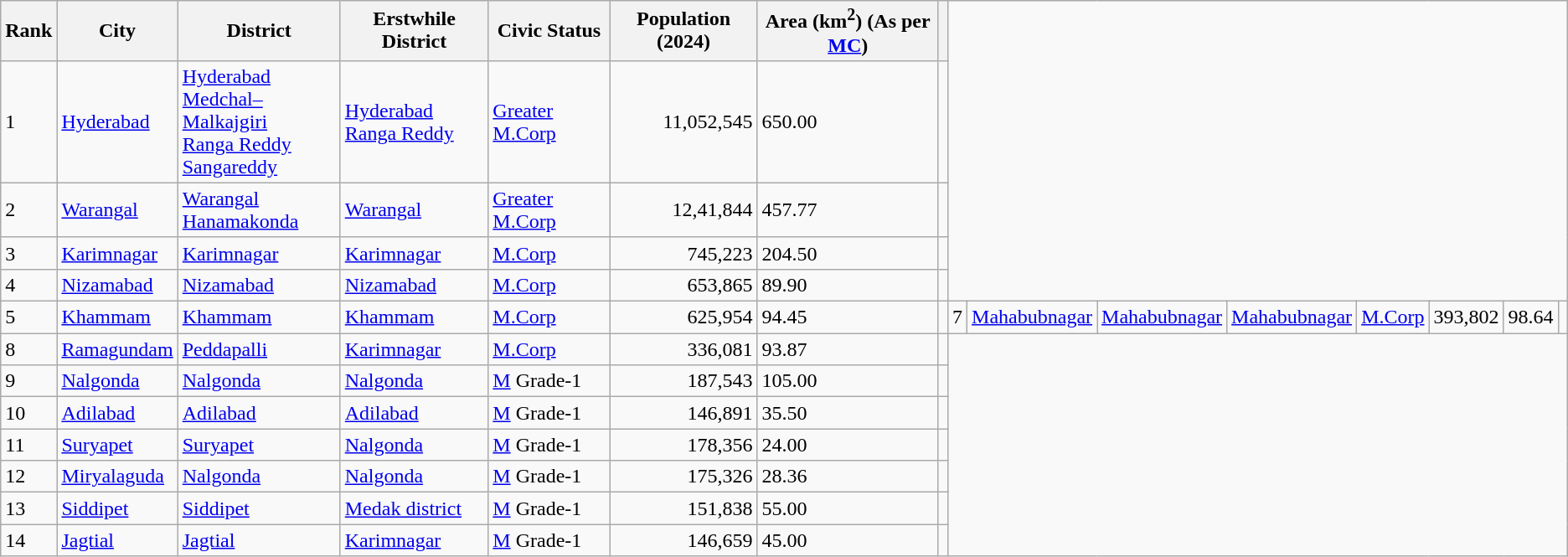<table class="wikitable sortable">
<tr>
<th>Rank</th>
<th>City</th>
<th>District</th>
<th>Erstwhile District</th>
<th>Civic Status</th>
<th>Population (2024)</th>
<th>Area (km<sup>2</sup>) (As per <a href='#'>MC</a>)</th>
<th class="unsortable"></th>
</tr>
<tr>
<td>1</td>
<td><a href='#'>Hyderabad</a></td>
<td><a href='#'>Hyderabad</a><br><a href='#'>Medchal–Malkajgiri</a><br><a href='#'>Ranga Reddy</a><br><a href='#'>Sangareddy</a></td>
<td><a href='#'>Hyderabad</a><br><a href='#'>Ranga Reddy</a></td>
<td><a href='#'>Greater M.Corp</a></td>
<td style="text-align:right;">11,052,545</td>
<td>650.00</td>
<td></td>
</tr>
<tr>
<td>2</td>
<td><a href='#'>Warangal</a></td>
<td><a href='#'>Warangal</a> <br> <a href='#'>Hanamakonda</a> <br></td>
<td><a href='#'>Warangal</a></td>
<td><a href='#'>Greater M.Corp</a></td>
<td style="text-align:right;">12,41,844</td>
<td>457.77</td>
<td></td>
</tr>
<tr>
<td>3</td>
<td><a href='#'>Karimnagar</a></td>
<td><a href='#'>Karimnagar</a></td>
<td><a href='#'>Karimnagar</a></td>
<td><a href='#'>M.Corp</a></td>
<td style="text-align:right;">745,223</td>
<td>204.50</td>
<td></td>
</tr>
<tr>
<td>4</td>
<td><a href='#'>Nizamabad</a></td>
<td><a href='#'>Nizamabad</a></td>
<td><a href='#'>Nizamabad</a></td>
<td><a href='#'>M.Corp</a></td>
<td style="text-align:right;">653,865</td>
<td>89.90</td>
<td></td>
</tr>
<tr>
<td>5</td>
<td><a href='#'>Khammam</a></td>
<td><a href='#'>Khammam</a></td>
<td><a href='#'>Khammam</a></td>
<td><a href='#'>M.Corp</a></td>
<td style="text-align:right;">625,954</td>
<td>94.45</td>
<td></td>
<td>7</td>
<td><a href='#'>Mahabubnagar</a></td>
<td><a href='#'>Mahabubnagar</a></td>
<td><a href='#'>Mahabubnagar</a></td>
<td><a href='#'>M.Corp</a></td>
<td style="text-align:right;">393,802</td>
<td>98.64</td>
<td></td>
</tr>
<tr>
<td>8</td>
<td><a href='#'>Ramagundam</a></td>
<td><a href='#'>Peddapalli</a></td>
<td><a href='#'>Karimnagar</a></td>
<td><a href='#'>M.Corp</a></td>
<td style="text-align:right;">336,081</td>
<td>93.87</td>
<td></td>
</tr>
<tr>
<td>9</td>
<td><a href='#'>Nalgonda</a></td>
<td><a href='#'>Nalgonda</a></td>
<td><a href='#'>Nalgonda</a></td>
<td><a href='#'>M</a> Grade-1</td>
<td style="text-align:right;">187,543</td>
<td>105.00</td>
<td></td>
</tr>
<tr>
<td>10</td>
<td><a href='#'>Adilabad</a></td>
<td><a href='#'>Adilabad</a></td>
<td><a href='#'>Adilabad</a></td>
<td><a href='#'>M</a> Grade-1</td>
<td style="text-align:right;">146,891</td>
<td>35.50</td>
<td></td>
</tr>
<tr>
<td>11</td>
<td><a href='#'>Suryapet</a></td>
<td><a href='#'>Suryapet</a></td>
<td><a href='#'>Nalgonda</a></td>
<td><a href='#'>M</a> Grade-1</td>
<td style="text-align:right;">178,356</td>
<td>24.00</td>
<td></td>
</tr>
<tr>
<td>12</td>
<td><a href='#'>Miryalaguda</a></td>
<td><a href='#'>Nalgonda</a></td>
<td><a href='#'>Nalgonda</a></td>
<td><a href='#'>M</a> Grade-1</td>
<td style="text-align:right;">175,326</td>
<td>28.36</td>
<td></td>
</tr>
<tr>
<td>13</td>
<td><a href='#'>Siddipet</a></td>
<td><a href='#'>Siddipet</a></td>
<td><a href='#'>Medak district</a></td>
<td><a href='#'>M</a> Grade-1</td>
<td style="text-align:right;">151,838</td>
<td>55.00</td>
<td></td>
</tr>
<tr>
<td>14</td>
<td><a href='#'>Jagtial</a></td>
<td><a href='#'>Jagtial</a></td>
<td><a href='#'>Karimnagar</a></td>
<td><a href='#'>M</a> Grade-1</td>
<td style="text-align:right;">146,659</td>
<td>45.00</td>
<td></td>
</tr>
</table>
